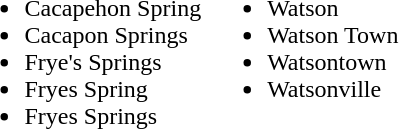<table border="0">
<tr>
<td valign="top"><br><ul><li>Cacapehon Spring</li><li>Cacapon Springs</li><li>Frye's Springs</li><li>Fryes Spring</li><li>Fryes Springs</li></ul></td>
<td valign="top"><br><ul><li>Watson</li><li>Watson Town</li><li>Watsontown</li><li>Watsonville</li></ul></td>
</tr>
</table>
